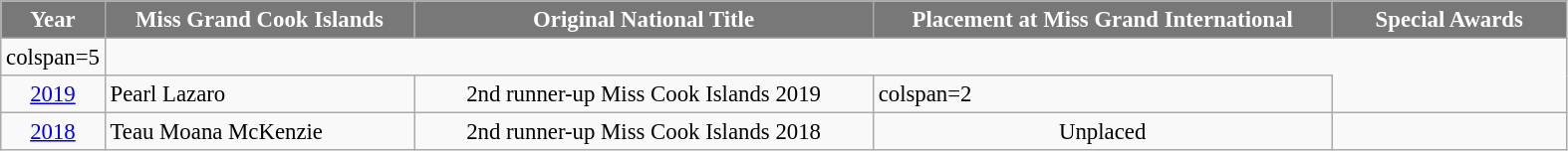<table class="wikitable " style="font-size: 95%;">
<tr>
<th width="60" style="background-color:#787878;color:#FFFFFF;">Year</th>
<th width="200" style="background-color:#787878;color:#FFFFFF;">Miss Grand Cook Islands</th>
<th width="300" style="background-color:#787878;color:#FFFFFF;">Original National Title</th>
<th width="300" style="background-color:#787878;color:#FFFFFF;">Placement at Miss Grand International</th>
<th width="150" style="background-color:#787878;color:#FFFFFF;">Special Awards</th>
</tr>
<tr>
<td>colspan=5 </td>
</tr>
<tr>
<td align=center><a href='#'>2019</a></td>
<td>Pearl Lazaro</td>
<td align=center>2nd runner-up Miss Cook Islands 2019</td>
<td>colspan=2 </td>
</tr>
<tr>
<td align=center><a href='#'>2018</a></td>
<td>Teau Moana McKenzie</td>
<td align=center>2nd runner-up Miss Cook Islands 2018</td>
<td align=center>Unplaced</td>
<td></td>
</tr>
</table>
